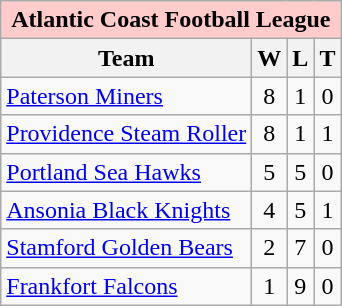<table class="wikitable">
<tr style="background:#ffcbcb;">
<td colspan="4" style="text-align:center;"><strong>Atlantic Coast Football League</strong></td>
</tr>
<tr style="background:#efefef;">
<th>Team</th>
<th>W</th>
<th>L</th>
<th>T</th>
</tr>
<tr style="text-align:center;">
<td align="left"><a href='#'>Paterson Miners</a></td>
<td>8</td>
<td>1</td>
<td>0</td>
</tr>
<tr style="text-align:center;">
<td align="left"><a href='#'>Providence Steam Roller</a></td>
<td>8</td>
<td>1</td>
<td>1</td>
</tr>
<tr style="text-align:center;">
<td align="left"><a href='#'>Portland Sea Hawks</a></td>
<td>5</td>
<td>5</td>
<td>0</td>
</tr>
<tr style="text-align:center;">
<td align="left"><a href='#'>Ansonia Black Knights</a></td>
<td>4</td>
<td>5</td>
<td>1</td>
</tr>
<tr style="text-align:center;">
<td align="left"><a href='#'>Stamford Golden Bears</a></td>
<td>2</td>
<td>7</td>
<td>0</td>
</tr>
<tr style="text-align:center;">
<td align="left"><a href='#'>Frankfort Falcons</a></td>
<td>1</td>
<td>9</td>
<td>0</td>
</tr>
</table>
